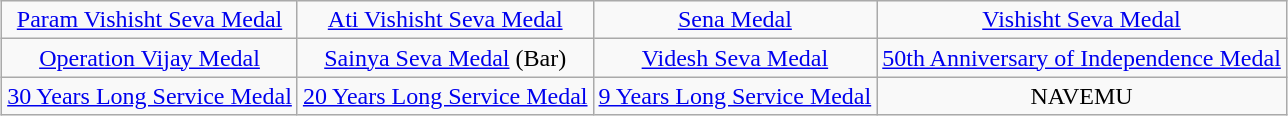<table class="wikitable" style="margin:1em auto; text-align:center;">
<tr>
<td><a href='#'>Param Vishisht Seva Medal</a></td>
<td><a href='#'>Ati Vishisht Seva Medal</a></td>
<td><a href='#'>Sena Medal</a></td>
<td><a href='#'>Vishisht Seva Medal</a></td>
</tr>
<tr>
<td><a href='#'>Operation Vijay Medal</a></td>
<td><a href='#'>Sainya Seva Medal</a> (Bar)</td>
<td><a href='#'>Videsh Seva Medal</a></td>
<td><a href='#'>50th Anniversary of Independence Medal</a></td>
</tr>
<tr>
<td><a href='#'>30 Years Long Service Medal</a></td>
<td><a href='#'>20 Years Long Service Medal</a></td>
<td><a href='#'>9 Years Long Service Medal</a></td>
<td>NAVEMU</td>
</tr>
</table>
